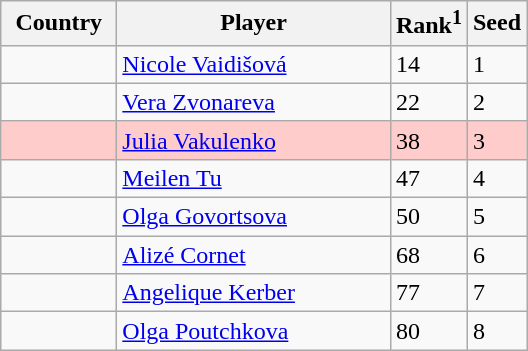<table class="sortable wikitable">
<tr>
<th style="width:70px;">Country</th>
<th style="width:175px;">Player</th>
<th>Rank<sup>1</sup></th>
<th>Seed</th>
</tr>
<tr>
<td></td>
<td><a href='#'>Nicole Vaidišová</a></td>
<td>14</td>
<td>1</td>
</tr>
<tr>
<td></td>
<td><a href='#'>Vera Zvonareva</a></td>
<td>22</td>
<td>2</td>
</tr>
<tr style="background:#fcc;">
<td></td>
<td><a href='#'>Julia Vakulenko</a></td>
<td>38</td>
<td>3</td>
</tr>
<tr>
<td></td>
<td><a href='#'>Meilen Tu</a></td>
<td>47</td>
<td>4</td>
</tr>
<tr>
<td></td>
<td><a href='#'>Olga Govortsova</a></td>
<td>50</td>
<td>5</td>
</tr>
<tr>
<td></td>
<td><a href='#'>Alizé Cornet</a></td>
<td>68</td>
<td>6</td>
</tr>
<tr>
<td></td>
<td><a href='#'>Angelique Kerber</a></td>
<td>77</td>
<td>7</td>
</tr>
<tr>
<td></td>
<td><a href='#'>Olga Poutchkova</a></td>
<td>80</td>
<td>8</td>
</tr>
</table>
